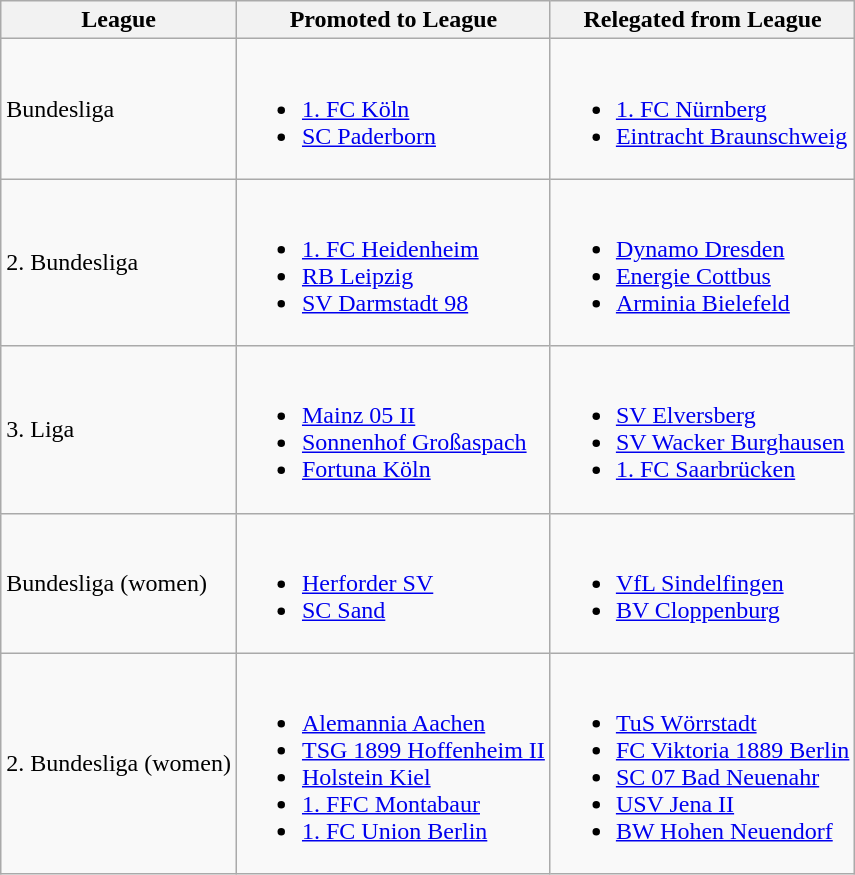<table class="wikitable">
<tr>
<th>League</th>
<th>Promoted to League</th>
<th>Relegated from League</th>
</tr>
<tr>
<td>Bundesliga</td>
<td><br><ul><li><a href='#'>1. FC Köln</a></li><li><a href='#'>SC Paderborn</a></li></ul></td>
<td><br><ul><li><a href='#'>1. FC Nürnberg</a></li><li><a href='#'>Eintracht Braunschweig</a></li></ul></td>
</tr>
<tr>
<td>2. Bundesliga</td>
<td><br><ul><li><a href='#'>1. FC Heidenheim</a></li><li><a href='#'>RB Leipzig</a></li><li><a href='#'>SV Darmstadt 98</a></li></ul></td>
<td><br><ul><li><a href='#'>Dynamo Dresden</a></li><li><a href='#'>Energie Cottbus</a></li><li><a href='#'>Arminia Bielefeld</a></li></ul></td>
</tr>
<tr>
<td>3. Liga</td>
<td><br><ul><li><a href='#'>Mainz 05 II</a></li><li><a href='#'>Sonnenhof Großaspach</a></li><li><a href='#'>Fortuna Köln</a></li></ul></td>
<td><br><ul><li><a href='#'>SV Elversberg</a></li><li><a href='#'>SV Wacker Burghausen</a></li><li><a href='#'>1. FC Saarbrücken</a></li></ul></td>
</tr>
<tr>
<td>Bundesliga (women)</td>
<td><br><ul><li><a href='#'>Herforder SV</a></li><li><a href='#'>SC Sand</a></li></ul></td>
<td><br><ul><li><a href='#'>VfL Sindelfingen</a></li><li><a href='#'>BV Cloppenburg</a></li></ul></td>
</tr>
<tr>
<td>2. Bundesliga (women)</td>
<td><br><ul><li><a href='#'>Alemannia Aachen</a></li><li><a href='#'>TSG 1899 Hoffenheim II</a></li><li><a href='#'>Holstein Kiel</a></li><li><a href='#'>1. FFC Montabaur</a></li><li><a href='#'>1. FC Union Berlin</a></li></ul></td>
<td><br><ul><li><a href='#'>TuS Wörrstadt</a></li><li><a href='#'>FC Viktoria 1889 Berlin</a></li><li><a href='#'>SC 07 Bad Neuenahr</a></li><li><a href='#'>USV Jena II</a></li><li><a href='#'>BW Hohen Neuendorf</a></li></ul></td>
</tr>
</table>
